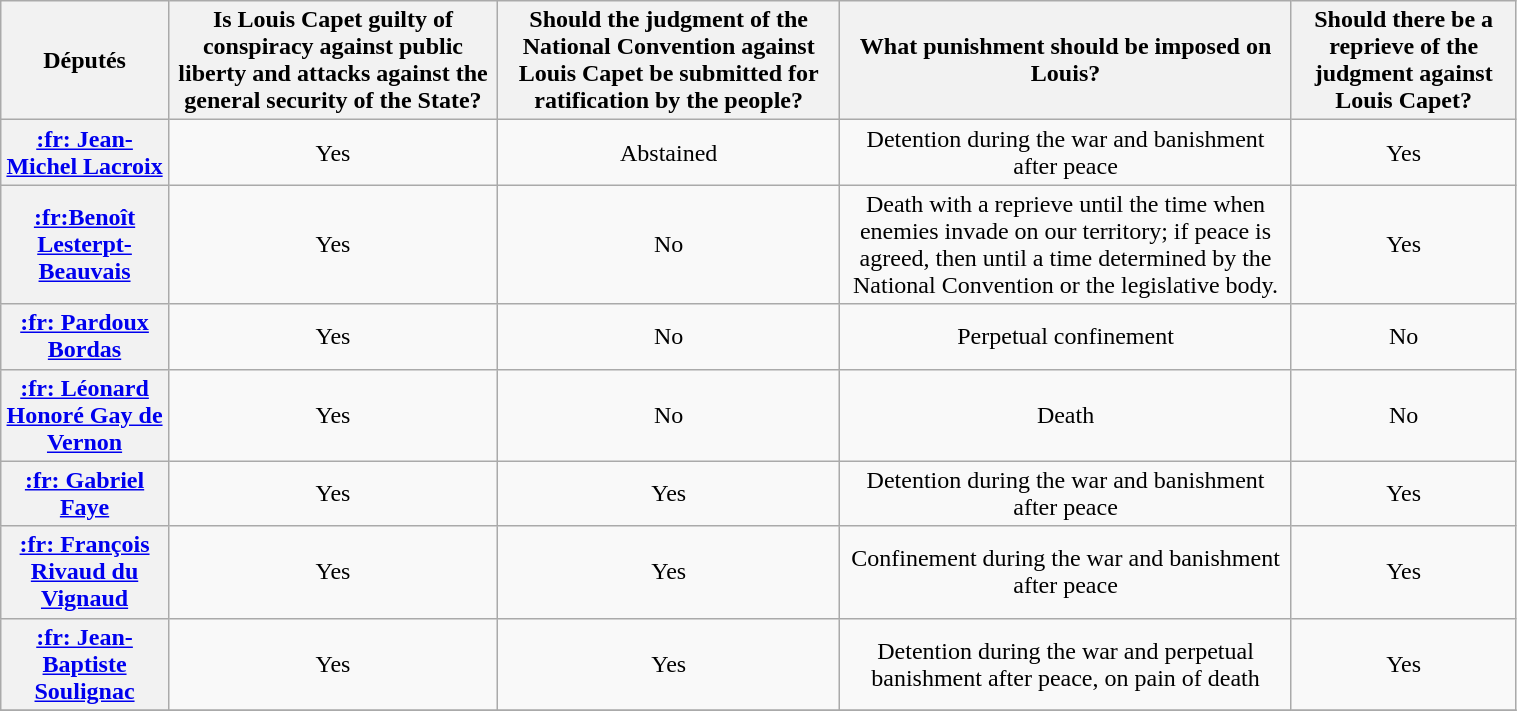<table class="wikitable sortable" style="text-align:center; width:80%;">
<tr>
<th scope=col>Députés</th>
<th scope=col>Is Louis Capet guilty of conspiracy against public liberty and attacks against the general security of the State?</th>
<th scope=col>Should the judgment of the National Convention against Louis Capet be submitted for ratification by the people?</th>
<th scope=col>What punishment should be imposed on Louis?</th>
<th scope=col>Should there be a reprieve of the judgment against Louis Capet?</th>
</tr>
<tr>
<th scope=row><a href='#'>:fr: Jean-Michel Lacroix</a></th>
<td>Yes</td>
<td>Abstained</td>
<td>Detention during the war and banishment after peace</td>
<td>Yes</td>
</tr>
<tr>
<th scope=row><a href='#'>:fr:Benoît Lesterpt-Beauvais</a></th>
<td>Yes</td>
<td>No</td>
<td>Death with a reprieve until the time when enemies invade on our territory; if peace is agreed, then until a time determined by the National Convention or the legislative body.</td>
<td>Yes</td>
</tr>
<tr>
<th scope=row><a href='#'>:fr: Pardoux Bordas</a></th>
<td>Yes</td>
<td>No</td>
<td>Perpetual confinement</td>
<td>No</td>
</tr>
<tr>
<th scope=row><a href='#'>:fr: Léonard Honoré Gay de Vernon</a></th>
<td>Yes</td>
<td>No</td>
<td>Death</td>
<td>No</td>
</tr>
<tr>
<th scope=row><a href='#'>:fr: Gabriel Faye</a></th>
<td>Yes</td>
<td>Yes</td>
<td>Detention during the war and banishment after peace</td>
<td>Yes</td>
</tr>
<tr>
<th scope=row><a href='#'>:fr: François Rivaud du Vignaud</a></th>
<td>Yes</td>
<td>Yes</td>
<td>Confinement during the war and banishment after peace</td>
<td>Yes</td>
</tr>
<tr>
<th scope=row><a href='#'>:fr: Jean-Baptiste Soulignac</a></th>
<td>Yes</td>
<td>Yes</td>
<td>Detention during the war and perpetual banishment after peace, on pain of death</td>
<td>Yes</td>
</tr>
<tr>
</tr>
</table>
